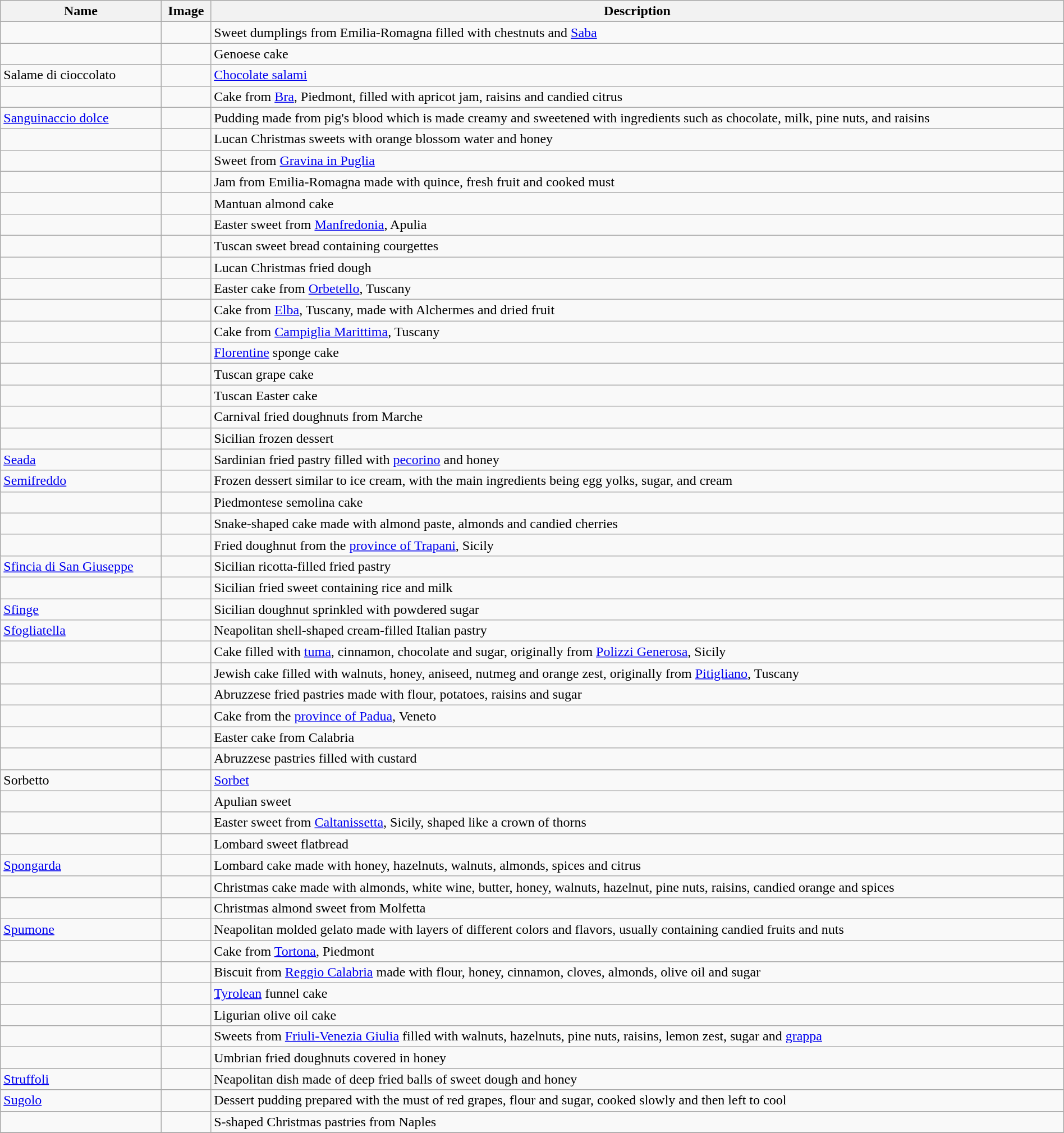<table class="wikitable sortable" width="100%">
<tr>
<th>Name</th>
<th class="unsortable">Image</th>
<th>Description</th>
</tr>
<tr>
<td></td>
<td></td>
<td>Sweet dumplings from Emilia-Romagna filled with chestnuts and <a href='#'>Saba</a></td>
</tr>
<tr>
<td></td>
<td></td>
<td>Genoese cake</td>
</tr>
<tr>
<td>Salame di cioccolato</td>
<td></td>
<td><a href='#'>Chocolate salami</a></td>
</tr>
<tr>
<td></td>
<td></td>
<td>Cake from <a href='#'>Bra</a>, Piedmont, filled with apricot jam, raisins and candied citrus</td>
</tr>
<tr>
<td><a href='#'>Sanguinaccio dolce</a></td>
<td></td>
<td>Pudding made from pig's blood which is made creamy and sweetened with ingredients such as chocolate, milk, pine nuts, and raisins</td>
</tr>
<tr>
<td></td>
<td></td>
<td>Lucan Christmas sweets with orange blossom water and honey</td>
</tr>
<tr>
<td></td>
<td></td>
<td>Sweet from <a href='#'>Gravina in Puglia</a></td>
</tr>
<tr>
<td></td>
<td></td>
<td>Jam from Emilia-Romagna made with quince, fresh fruit and cooked must</td>
</tr>
<tr>
<td></td>
<td></td>
<td>Mantuan almond cake</td>
</tr>
<tr>
<td></td>
<td></td>
<td>Easter sweet from <a href='#'>Manfredonia</a>, Apulia</td>
</tr>
<tr>
<td></td>
<td></td>
<td>Tuscan sweet bread containing courgettes</td>
</tr>
<tr>
<td></td>
<td></td>
<td>Lucan Christmas fried dough</td>
</tr>
<tr>
<td></td>
<td></td>
<td>Easter cake from <a href='#'>Orbetello</a>, Tuscany</td>
</tr>
<tr>
<td></td>
<td></td>
<td>Cake from <a href='#'>Elba</a>, Tuscany, made with Alchermes and dried fruit</td>
</tr>
<tr>
<td></td>
<td></td>
<td>Cake from <a href='#'>Campiglia Marittima</a>, Tuscany</td>
</tr>
<tr>
<td></td>
<td></td>
<td><a href='#'>Florentine</a> sponge cake</td>
</tr>
<tr>
<td></td>
<td></td>
<td>Tuscan grape cake</td>
</tr>
<tr>
<td></td>
<td></td>
<td>Tuscan Easter cake</td>
</tr>
<tr>
<td></td>
<td></td>
<td>Carnival fried doughnuts from Marche</td>
</tr>
<tr>
<td></td>
<td></td>
<td>Sicilian frozen dessert</td>
</tr>
<tr>
<td><a href='#'>Seada</a></td>
<td></td>
<td>Sardinian fried pastry filled with <a href='#'>pecorino</a> and honey</td>
</tr>
<tr>
<td><a href='#'>Semifreddo</a></td>
<td></td>
<td>Frozen dessert similar to ice cream, with the main ingredients being egg yolks, sugar, and cream</td>
</tr>
<tr>
<td></td>
<td></td>
<td>Piedmontese semolina cake</td>
</tr>
<tr>
<td></td>
<td></td>
<td>Snake-shaped cake made with almond paste, almonds and candied cherries</td>
</tr>
<tr>
<td></td>
<td></td>
<td>Fried doughnut from the <a href='#'>province of Trapani</a>, Sicily</td>
</tr>
<tr>
<td><a href='#'>Sfincia di San Giuseppe</a></td>
<td></td>
<td>Sicilian ricotta-filled fried pastry</td>
</tr>
<tr>
<td></td>
<td></td>
<td>Sicilian fried sweet containing rice and milk</td>
</tr>
<tr>
<td><a href='#'>Sfinge</a></td>
<td></td>
<td>Sicilian doughnut sprinkled with powdered sugar</td>
</tr>
<tr>
<td><a href='#'>Sfogliatella</a></td>
<td></td>
<td>Neapolitan shell-shaped cream-filled Italian pastry</td>
</tr>
<tr>
<td></td>
<td></td>
<td>Cake filled with <a href='#'>tuma</a>, cinnamon, chocolate and sugar, originally from <a href='#'>Polizzi Generosa</a>, Sicily</td>
</tr>
<tr>
<td></td>
<td></td>
<td>Jewish cake filled with walnuts, honey, aniseed, nutmeg and orange zest, originally from <a href='#'>Pitigliano</a>, Tuscany</td>
</tr>
<tr>
<td></td>
<td></td>
<td>Abruzzese fried pastries made with flour, potatoes, raisins and sugar</td>
</tr>
<tr>
<td></td>
<td></td>
<td>Cake from the <a href='#'>province of Padua</a>, Veneto</td>
</tr>
<tr>
<td></td>
<td></td>
<td>Easter cake from Calabria</td>
</tr>
<tr>
<td></td>
<td></td>
<td>Abruzzese pastries filled with custard</td>
</tr>
<tr>
<td>Sorbetto</td>
<td></td>
<td><a href='#'>Sorbet</a></td>
</tr>
<tr>
<td></td>
<td></td>
<td>Apulian sweet</td>
</tr>
<tr>
<td></td>
<td></td>
<td>Easter sweet from <a href='#'>Caltanissetta</a>, Sicily, shaped like a crown of thorns</td>
</tr>
<tr>
<td></td>
<td></td>
<td>Lombard sweet flatbread</td>
</tr>
<tr>
<td><a href='#'>Spongarda</a></td>
<td></td>
<td>Lombard cake made with honey, hazelnuts, walnuts, almonds, spices and citrus</td>
</tr>
<tr>
<td></td>
<td></td>
<td>Christmas cake made with almonds, white wine, butter, honey, walnuts, hazelnut, pine nuts, raisins, candied orange and spices</td>
</tr>
<tr>
<td></td>
<td></td>
<td>Christmas almond sweet from Molfetta</td>
</tr>
<tr>
<td><a href='#'>Spumone</a></td>
<td></td>
<td>Neapolitan molded gelato made with layers of different colors and flavors, usually containing candied fruits and nuts</td>
</tr>
<tr>
<td></td>
<td></td>
<td>Cake from <a href='#'>Tortona</a>, Piedmont</td>
</tr>
<tr>
<td></td>
<td></td>
<td>Biscuit from <a href='#'>Reggio Calabria</a> made with flour, honey, cinnamon, cloves, almonds, olive oil and sugar</td>
</tr>
<tr>
<td></td>
<td></td>
<td><a href='#'>Tyrolean</a> funnel cake</td>
</tr>
<tr>
<td></td>
<td></td>
<td>Ligurian olive oil cake</td>
</tr>
<tr>
<td></td>
<td></td>
<td>Sweets from <a href='#'>Friuli-Venezia Giulia</a> filled with walnuts, hazelnuts, pine nuts, raisins, lemon zest, sugar and <a href='#'>grappa</a></td>
</tr>
<tr>
<td></td>
<td></td>
<td>Umbrian fried doughnuts covered in honey</td>
</tr>
<tr>
<td><a href='#'>Struffoli</a></td>
<td></td>
<td>Neapolitan dish made of deep fried balls of sweet dough and honey</td>
</tr>
<tr>
<td><a href='#'>Sugolo</a></td>
<td></td>
<td>Dessert pudding prepared with the must of red grapes, flour and sugar, cooked slowly and then left to cool</td>
</tr>
<tr>
<td></td>
<td></td>
<td>S-shaped Christmas pastries from Naples</td>
</tr>
<tr>
</tr>
</table>
